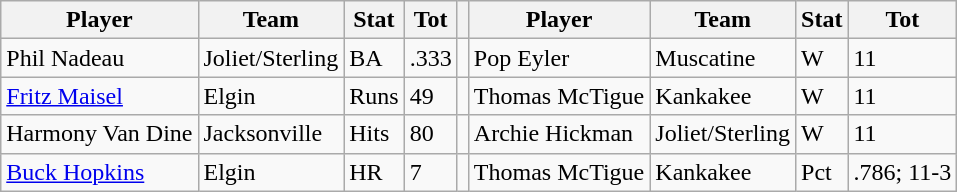<table class="wikitable">
<tr>
<th>Player</th>
<th>Team</th>
<th>Stat</th>
<th>Tot</th>
<th></th>
<th>Player</th>
<th>Team</th>
<th>Stat</th>
<th>Tot</th>
</tr>
<tr>
<td>Phil Nadeau</td>
<td>Joliet/Sterling</td>
<td>BA</td>
<td>.333</td>
<td></td>
<td>Pop Eyler</td>
<td>Muscatine</td>
<td>W</td>
<td>11</td>
</tr>
<tr>
<td><a href='#'>Fritz Maisel</a></td>
<td>Elgin</td>
<td>Runs</td>
<td>49</td>
<td></td>
<td>Thomas McTigue</td>
<td>Kankakee</td>
<td>W</td>
<td>11</td>
</tr>
<tr>
<td>Harmony Van Dine</td>
<td>Jacksonville</td>
<td>Hits</td>
<td>80</td>
<td></td>
<td>Archie Hickman</td>
<td>Joliet/Sterling</td>
<td>W</td>
<td>11</td>
</tr>
<tr>
<td><a href='#'>Buck Hopkins</a></td>
<td>Elgin</td>
<td>HR</td>
<td>7</td>
<td></td>
<td>Thomas McTigue</td>
<td>Kankakee</td>
<td>Pct</td>
<td>.786; 11-3</td>
</tr>
</table>
